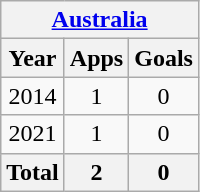<table class="wikitable" style="text-align:center">
<tr>
<th colspan="3"><a href='#'>Australia</a></th>
</tr>
<tr>
<th>Year</th>
<th>Apps</th>
<th>Goals</th>
</tr>
<tr>
<td>2014</td>
<td>1</td>
<td>0</td>
</tr>
<tr>
<td>2021</td>
<td>1</td>
<td>0</td>
</tr>
<tr>
<th>Total</th>
<th>2</th>
<th>0</th>
</tr>
</table>
